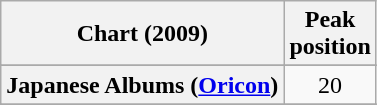<table class="wikitable sortable plainrowheaders" style="text-align:center">
<tr>
<th scope="col">Chart (2009)</th>
<th scope="col">Peak<br>position</th>
</tr>
<tr>
</tr>
<tr>
<th scope="row">Japanese Albums (<a href='#'>Oricon</a>)</th>
<td>20</td>
</tr>
<tr>
</tr>
<tr>
</tr>
<tr>
</tr>
<tr>
</tr>
</table>
